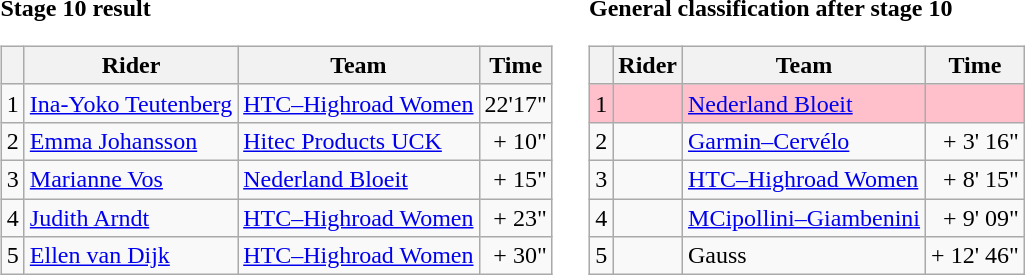<table>
<tr>
<td><strong>Stage 10 result</strong><br><table class="wikitable">
<tr>
<th></th>
<th>Rider</th>
<th>Team</th>
<th>Time</th>
</tr>
<tr>
<td>1</td>
<td> <a href='#'>Ina-Yoko Teutenberg</a></td>
<td><a href='#'>HTC–Highroad Women</a></td>
<td align=right>22'17"</td>
</tr>
<tr>
<td align=right>2</td>
<td> <a href='#'>Emma Johansson</a></td>
<td><a href='#'>Hitec Products UCK</a></td>
<td align=right>+ 10"</td>
</tr>
<tr>
<td align=right>3</td>
<td> <a href='#'>Marianne Vos</a></td>
<td><a href='#'>Nederland Bloeit</a></td>
<td align=right>+ 15"</td>
</tr>
<tr>
<td align=right>4</td>
<td> <a href='#'>Judith Arndt</a></td>
<td><a href='#'>HTC–Highroad Women</a></td>
<td align=right>+ 23"</td>
</tr>
<tr>
<td align=right>5</td>
<td> <a href='#'>Ellen van Dijk</a></td>
<td><a href='#'>HTC–Highroad Women</a></td>
<td align=right>+ 30"</td>
</tr>
</table>
</td>
<td></td>
<td><strong>General classification after stage 10</strong><br><table class="wikitable">
<tr>
<th></th>
<th>Rider</th>
<th>Team</th>
<th>Time</th>
</tr>
<tr bgcolor=#ffc0cb>
<td>1</td>
<td></td>
<td><a href='#'>Nederland Bloeit</a></td>
<td style="text-align:right;"></td>
</tr>
<tr>
<td>2</td>
<td></td>
<td><a href='#'>Garmin–Cervélo</a></td>
<td style="text-align:right;">+ 3' 16"</td>
</tr>
<tr>
<td>3</td>
<td></td>
<td><a href='#'>HTC–Highroad Women</a></td>
<td style="text-align:right;">+ 8' 15"</td>
</tr>
<tr>
<td>4</td>
<td></td>
<td><a href='#'>MCipollini–Giambenini</a></td>
<td style="text-align:right;">+ 9' 09"</td>
</tr>
<tr>
<td>5</td>
<td></td>
<td>Gauss</td>
<td style="text-align:right;">+ 12' 46"</td>
</tr>
</table>
</td>
</tr>
</table>
